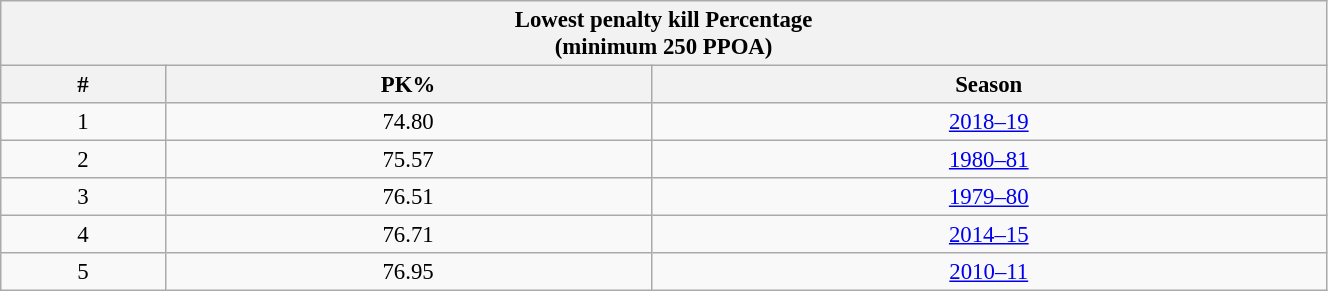<table class="wikitable" style="text-align: center; font-size: 95%" width="70%">
<tr>
<th colspan="3">Lowest penalty kill Percentage<br>(minimum 250 PPOA)</th>
</tr>
<tr>
<th>#</th>
<th>PK%</th>
<th>Season</th>
</tr>
<tr>
<td>1</td>
<td>74.80</td>
<td><a href='#'>2018–19</a></td>
</tr>
<tr>
<td>2</td>
<td>75.57</td>
<td><a href='#'>1980–81</a></td>
</tr>
<tr>
<td>3</td>
<td>76.51</td>
<td><a href='#'>1979–80</a></td>
</tr>
<tr>
<td>4</td>
<td>76.71</td>
<td><a href='#'>2014–15</a></td>
</tr>
<tr>
<td>5</td>
<td>76.95</td>
<td><a href='#'>2010–11</a></td>
</tr>
</table>
